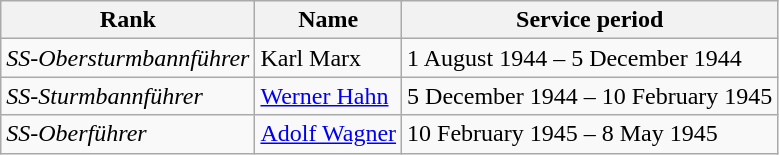<table class="wikitable">
<tr>
<th>Rank</th>
<th>Name</th>
<th>Service period</th>
</tr>
<tr>
<td><em>SS-Obersturmbannführer</em></td>
<td>Karl Marx</td>
<td>1 August 1944 – 5 December 1944</td>
</tr>
<tr>
<td><em>SS-Sturmbannführer</em></td>
<td><a href='#'>Werner Hahn</a></td>
<td>5 December 1944 – 10 February 1945</td>
</tr>
<tr>
<td><em>SS-Oberführer</em></td>
<td><a href='#'>Adolf Wagner</a></td>
<td>10 February 1945 – 8 May 1945</td>
</tr>
</table>
